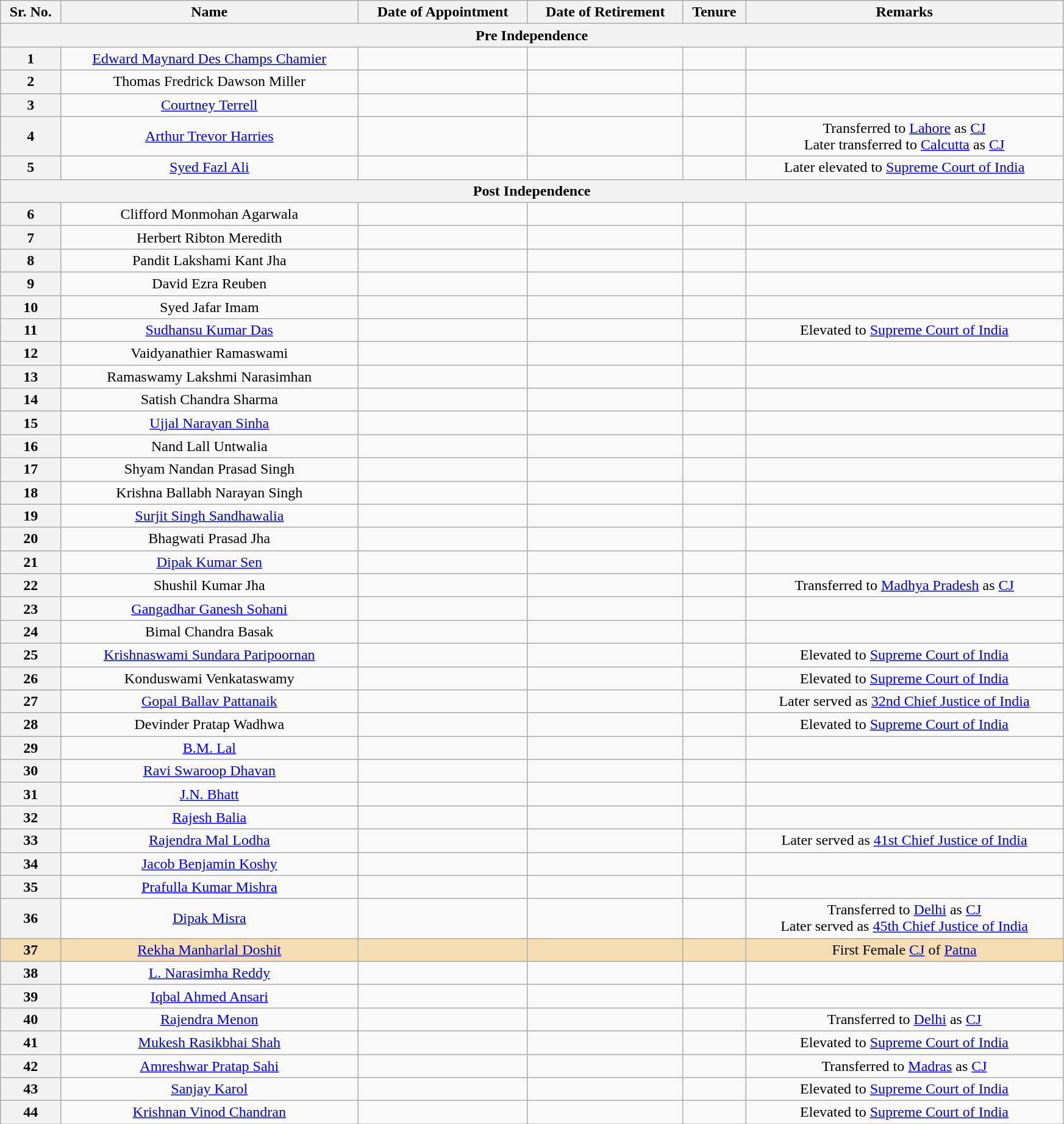<table class="wikitable sortable" style="text-align:center" width="92%">
<tr>
<th>Sr. No.</th>
<th>Name</th>
<th>Date of Appointment</th>
<th>Date of Retirement</th>
<th>Tenure</th>
<th>Remarks</th>
</tr>
<tr>
<th colspan="6"><strong>Pre Independence</strong></th>
</tr>
<tr>
<th>1</th>
<td><a href='#'>Edward Maynard Des Champs Chamier</a></td>
<td></td>
<td></td>
<td></td>
<td></td>
</tr>
<tr>
<th>2</th>
<td>Thomas Fredrick Dawson Miller</td>
<td></td>
<td></td>
<td></td>
<td></td>
</tr>
<tr>
<th>3</th>
<td><a href='#'>Courtney Terrell</a></td>
<td></td>
<td></td>
<td></td>
<td></td>
</tr>
<tr>
<th>4</th>
<td><a href='#'>Arthur Trevor Harries</a></td>
<td></td>
<td></td>
<td></td>
<td>Transferred to <a href='#'>Lahore</a> as <a href='#'>CJ</a> <br> Later transferred to <a href='#'>Calcutta</a> as <a href='#'>CJ</a></td>
</tr>
<tr>
<th>5</th>
<td><a href='#'>Syed Fazl Ali</a></td>
<td></td>
<td></td>
<td></td>
<td>Later elevated to <a href='#'>Supreme Court of India</a></td>
</tr>
<tr>
<th colspan="6"><strong>Post Independence</strong></th>
</tr>
<tr>
<th>6</th>
<td>Clifford Monmohan Agarwala</td>
<td></td>
<td></td>
<td></td>
<td></td>
</tr>
<tr>
<th>7</th>
<td>Herbert Ribton Meredith</td>
<td></td>
<td></td>
<td></td>
<td></td>
</tr>
<tr>
<th>8</th>
<td>Pandit Lakshami Kant Jha</td>
<td></td>
<td></td>
<td></td>
<td></td>
</tr>
<tr>
<th>9</th>
<td>David Ezra Reuben</td>
<td></td>
<td></td>
<td></td>
<td></td>
</tr>
<tr>
<th>10</th>
<td>Syed Jafar Imam</td>
<td></td>
<td></td>
<td></td>
<td></td>
</tr>
<tr>
<th>11</th>
<td><a href='#'>Sudhansu Kumar Das</a></td>
<td></td>
<td></td>
<td></td>
<td>Elevated to <a href='#'>Supreme Court of India</a></td>
</tr>
<tr>
<th>12</th>
<td>Vaidyanathier Ramaswami</td>
<td></td>
<td></td>
<td></td>
<td></td>
</tr>
<tr>
<th>13</th>
<td>Ramaswamy Lakshmi Narasimhan</td>
<td></td>
<td></td>
<td></td>
<td></td>
</tr>
<tr>
<th>14</th>
<td>Satish Chandra Sharma</td>
<td></td>
<td></td>
<td></td>
<td></td>
</tr>
<tr>
<th>15</th>
<td><a href='#'>Ujjal Narayan Sinha</a></td>
<td></td>
<td></td>
<td></td>
<td></td>
</tr>
<tr>
<th>16</th>
<td>Nand Lall Untwalia</td>
<td></td>
<td></td>
<td></td>
<td></td>
</tr>
<tr>
<th>17</th>
<td>Shyam Nandan Prasad Singh</td>
<td></td>
<td></td>
<td></td>
<td></td>
</tr>
<tr>
<th>18</th>
<td>Krishna Ballabh Narayan Singh</td>
<td></td>
<td></td>
<td></td>
<td></td>
</tr>
<tr>
<th>19</th>
<td><a href='#'>Surjit Singh Sandhawalia</a></td>
<td></td>
<td></td>
<td></td>
<td></td>
</tr>
<tr>
<th>20</th>
<td>Bhagwati Prasad Jha</td>
<td></td>
<td></td>
<td></td>
<td></td>
</tr>
<tr>
<th>21</th>
<td><a href='#'>Dipak Kumar Sen</a></td>
<td></td>
<td></td>
<td></td>
<td></td>
</tr>
<tr>
<th>22</th>
<td>Shushil Kumar Jha</td>
<td></td>
<td></td>
<td></td>
<td>Transferred to <a href='#'>Madhya Pradesh</a> as <a href='#'>CJ</a></td>
</tr>
<tr>
<th>23</th>
<td><a href='#'>Gangadhar Ganesh Sohani</a></td>
<td></td>
<td></td>
<td></td>
<td></td>
</tr>
<tr>
<th>24</th>
<td>Bimal Chandra Basak</td>
<td></td>
<td></td>
<td></td>
<td></td>
</tr>
<tr>
<th>25</th>
<td><a href='#'>Krishnaswami Sundara Paripoornan</a></td>
<td></td>
<td></td>
<td></td>
<td>Elevated to <a href='#'>Supreme Court of India</a></td>
</tr>
<tr>
<th>26</th>
<td>Konduswami Venkataswamy</td>
<td></td>
<td></td>
<td></td>
<td>Elevated to <a href='#'>Supreme Court of India</a></td>
</tr>
<tr>
<th>27</th>
<td><a href='#'>Gopal Ballav Pattanaik</a></td>
<td></td>
<td></td>
<td></td>
<td>Later served as <a href='#'>32nd Chief Justice of India</a></td>
</tr>
<tr>
<th>28</th>
<td>Devinder Pratap Wadhwa</td>
<td></td>
<td></td>
<td></td>
<td>Elevated to <a href='#'>Supreme Court of India</a></td>
</tr>
<tr>
<th>29</th>
<td><a href='#'>B.M. Lal</a></td>
<td></td>
<td></td>
<td></td>
<td></td>
</tr>
<tr>
<th>30</th>
<td><a href='#'>Ravi Swaroop Dhavan</a></td>
<td></td>
<td></td>
<td></td>
<td></td>
</tr>
<tr>
<th>31</th>
<td><a href='#'>J.N. Bhatt</a></td>
<td></td>
<td></td>
<td></td>
<td></td>
</tr>
<tr>
<th>32</th>
<td><a href='#'>Rajesh Balia</a></td>
<td></td>
<td></td>
<td></td>
<td></td>
</tr>
<tr>
<th>33</th>
<td><a href='#'>Rajendra Mal Lodha</a></td>
<td></td>
<td></td>
<td></td>
<td>Later served as <a href='#'>41st Chief Justice of India</a></td>
</tr>
<tr>
<th>34</th>
<td><a href='#'>Jacob Benjamin Koshy</a></td>
<td></td>
<td></td>
<td></td>
<td></td>
</tr>
<tr>
<th>35</th>
<td><a href='#'>Prafulla Kumar Mishra</a></td>
<td></td>
<td></td>
<td></td>
<td></td>
</tr>
<tr>
<th>36</th>
<td><a href='#'>Dipak Misra</a></td>
<td></td>
<td></td>
<td></td>
<td>Transferred to <a href='#'>Delhi</a> as <a href='#'>CJ</a> <br>Later served as <a href='#'>45th Chief Justice of India</a></td>
</tr>
<tr>
<th style="background:wheat;">37</th>
<td style="background:wheat;"><a href='#'>Rekha Manharlal Doshit</a></td>
<td style="background:wheat;"></td>
<td style="background:wheat;"></td>
<td style="background:wheat;"></td>
<td style="background:wheat;">First Female <a href='#'>CJ</a> of <a href='#'>Patna</a></td>
</tr>
<tr>
<th>38</th>
<td><a href='#'>L. Narasimha Reddy</a></td>
<td></td>
<td></td>
<td></td>
<td></td>
</tr>
<tr>
<th>39</th>
<td><a href='#'>Iqbal Ahmed Ansari</a></td>
<td></td>
<td></td>
<td></td>
<td></td>
</tr>
<tr>
<th>40</th>
<td><a href='#'>Rajendra Menon</a></td>
<td></td>
<td></td>
<td></td>
<td>Transferred to <a href='#'>Delhi</a> as <a href='#'>CJ</a></td>
</tr>
<tr>
<th>41</th>
<td><a href='#'>Mukesh Rasikbhai Shah</a></td>
<td></td>
<td></td>
<td></td>
<td>Elevated to <a href='#'>Supreme Court of India</a></td>
</tr>
<tr>
<th>42</th>
<td><a href='#'>Amreshwar Pratap Sahi</a></td>
<td></td>
<td></td>
<td></td>
<td>Transferred to <a href='#'>Madras</a> as <a href='#'>CJ</a></td>
</tr>
<tr>
<th>43</th>
<td><a href='#'>Sanjay Karol</a></td>
<td></td>
<td></td>
<td></td>
<td>Elevated to <a href='#'>Supreme Court of India</a></td>
</tr>
<tr>
<th>44</th>
<td><a href='#'>Krishnan Vinod Chandran</a></td>
<td></td>
<td></td>
<td></td>
<td>Elevated to <a href='#'>Supreme Court of India</a></td>
</tr>
</table>
